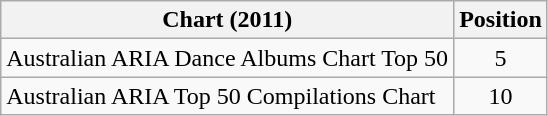<table class="wikitable sortable">
<tr>
<th>Chart (2011)</th>
<th>Position</th>
</tr>
<tr>
<td>Australian ARIA Dance Albums Chart Top 50</td>
<td style="text-align:center;">5</td>
</tr>
<tr>
<td>Australian ARIA Top 50 Compilations Chart</td>
<td style="text-align:center;">10</td>
</tr>
</table>
